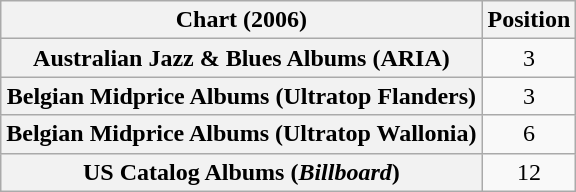<table class="wikitable sortable plainrowheaders" style="text-align:center;">
<tr>
<th scope="col">Chart (2006)</th>
<th scope="col">Position</th>
</tr>
<tr>
<th scope="row">Australian Jazz & Blues Albums (ARIA)</th>
<td>3</td>
</tr>
<tr>
<th scope="row">Belgian Midprice Albums (Ultratop Flanders)</th>
<td>3</td>
</tr>
<tr>
<th scope="row">Belgian Midprice Albums (Ultratop Wallonia)</th>
<td>6</td>
</tr>
<tr>
<th scope="row">US Catalog Albums (<em>Billboard</em>)</th>
<td>12</td>
</tr>
</table>
